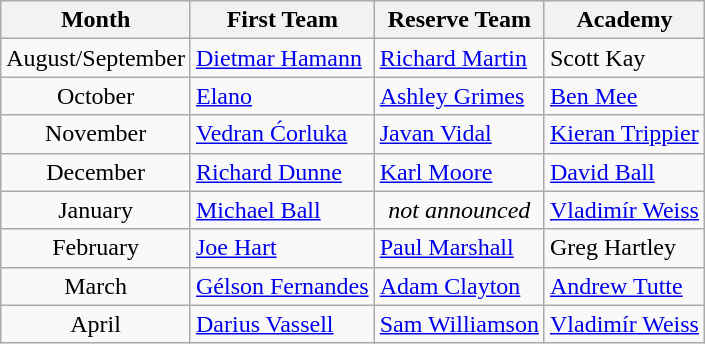<table class="wikitable">
<tr>
<th>Month</th>
<th>First Team</th>
<th>Reserve Team</th>
<th>Academy</th>
</tr>
<tr>
<td align="center">August/September</td>
<td> <a href='#'>Dietmar Hamann</a></td>
<td> <a href='#'>Richard Martin</a></td>
<td> Scott Kay</td>
</tr>
<tr>
<td align="center">October</td>
<td> <a href='#'>Elano</a></td>
<td> <a href='#'>Ashley Grimes</a></td>
<td> <a href='#'>Ben Mee</a></td>
</tr>
<tr>
<td align="center">November</td>
<td> <a href='#'>Vedran Ćorluka</a></td>
<td> <a href='#'>Javan Vidal</a></td>
<td> <a href='#'>Kieran Trippier</a></td>
</tr>
<tr>
<td align="center">December</td>
<td> <a href='#'>Richard Dunne</a></td>
<td> <a href='#'>Karl Moore</a></td>
<td> <a href='#'>David Ball</a></td>
</tr>
<tr>
<td align="center">January</td>
<td> <a href='#'>Michael Ball</a></td>
<td align="center"><em>not announced</em></td>
<td> <a href='#'>Vladimír Weiss</a></td>
</tr>
<tr>
<td align="center">February</td>
<td> <a href='#'>Joe Hart</a></td>
<td> <a href='#'>Paul Marshall</a></td>
<td> Greg Hartley</td>
</tr>
<tr>
<td align="center">March</td>
<td> <a href='#'>Gélson Fernandes</a></td>
<td> <a href='#'>Adam Clayton</a></td>
<td> <a href='#'>Andrew Tutte</a></td>
</tr>
<tr>
<td align="center">April</td>
<td> <a href='#'>Darius Vassell</a></td>
<td> <a href='#'>Sam Williamson</a></td>
<td> <a href='#'>Vladimír Weiss</a></td>
</tr>
</table>
